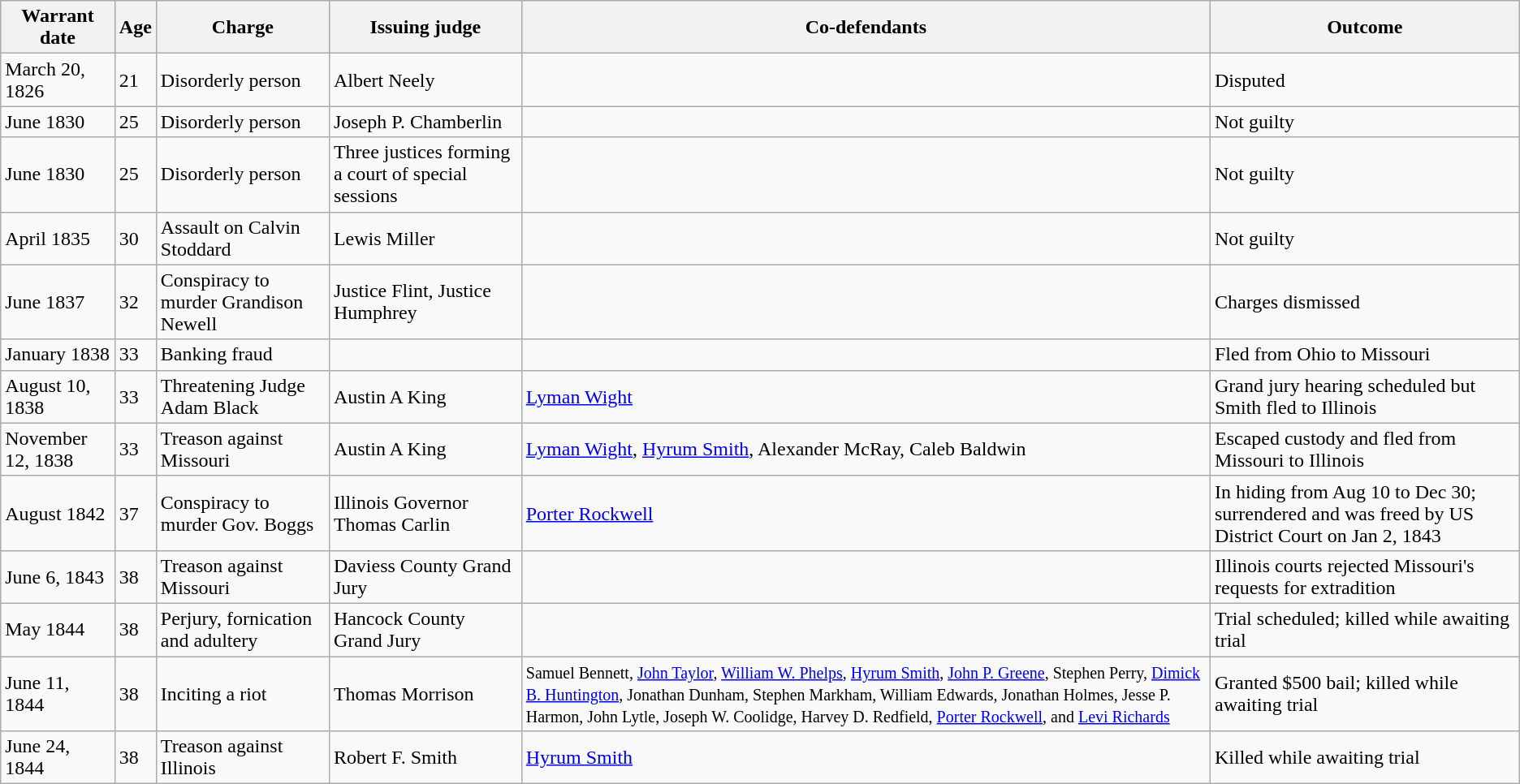<table class="wikitable">
<tr>
<th>Warrant date</th>
<th>Age</th>
<th>Charge</th>
<th>Issuing judge</th>
<th>Co-defendants</th>
<th>Outcome</th>
</tr>
<tr>
<td>March 20, 1826</td>
<td>21</td>
<td>Disorderly person</td>
<td>Albert Neely</td>
<td></td>
<td>Disputed</td>
</tr>
<tr>
<td>June 1830</td>
<td>25</td>
<td>Disorderly person</td>
<td>Joseph P. Chamberlin</td>
<td></td>
<td>Not guilty</td>
</tr>
<tr>
<td>June 1830</td>
<td>25</td>
<td>Disorderly person</td>
<td>Three justices forming a court of special sessions</td>
<td></td>
<td>Not guilty</td>
</tr>
<tr>
<td>April 1835</td>
<td>30</td>
<td>Assault on Calvin Stoddard</td>
<td>Lewis Miller</td>
<td></td>
<td>Not guilty</td>
</tr>
<tr>
<td>June 1837</td>
<td>32</td>
<td>Conspiracy to murder Grandison Newell</td>
<td>Justice Flint, Justice Humphrey</td>
<td></td>
<td>Charges dismissed</td>
</tr>
<tr>
<td>January 1838</td>
<td>33</td>
<td>Banking fraud</td>
<td></td>
<td></td>
<td>Fled from Ohio to Missouri</td>
</tr>
<tr>
<td>August 10, 1838</td>
<td>33</td>
<td>Threatening Judge Adam Black</td>
<td>Austin A King</td>
<td><a href='#'>Lyman Wight</a></td>
<td>Grand jury hearing scheduled but Smith fled to Illinois</td>
</tr>
<tr>
<td>November 12, 1838</td>
<td>33</td>
<td>Treason against Missouri</td>
<td>Austin A King</td>
<td><a href='#'>Lyman Wight</a>, <a href='#'>Hyrum Smith</a>, Alexander McRay, Caleb Baldwin</td>
<td>Escaped custody and fled from Missouri to Illinois</td>
</tr>
<tr>
<td>August 1842</td>
<td>37</td>
<td>Conspiracy to murder Gov. Boggs</td>
<td>Illinois Governor Thomas Carlin</td>
<td><a href='#'>Porter Rockwell</a></td>
<td>In hiding from Aug 10 to Dec 30; surrendered and was freed by US District Court on Jan 2, 1843</td>
</tr>
<tr>
<td>June 6, 1843</td>
<td>38</td>
<td>Treason against Missouri</td>
<td>Daviess County Grand Jury</td>
<td></td>
<td>Illinois courts rejected Missouri's requests for extradition</td>
</tr>
<tr>
<td>May 1844</td>
<td>38</td>
<td>Perjury, fornication and adultery</td>
<td>Hancock County Grand Jury</td>
<td></td>
<td>Trial scheduled; killed while awaiting trial</td>
</tr>
<tr>
<td>June 11, 1844</td>
<td>38</td>
<td>Inciting a riot</td>
<td>Thomas Morrison</td>
<td><small>Samuel Bennett, <a href='#'>John Taylor</a>, <a href='#'>William W. Phelps</a>, <a href='#'>Hyrum Smith</a>, <a href='#'>John P. Greene</a>, Stephen Perry, <a href='#'>Dimick B. Huntington</a>, Jonathan Dunham, Stephen Markham, William Edwards, Jonathan Holmes, Jesse P. Harmon, John Lytle, Joseph W. Coolidge, Harvey D. Redfield, <a href='#'>Porter Rockwell</a>, and <a href='#'>Levi Richards</a></small></td>
<td>Granted $500 bail; killed while awaiting trial</td>
</tr>
<tr>
<td>June 24, 1844</td>
<td>38</td>
<td>Treason against Illinois</td>
<td>Robert F. Smith</td>
<td><a href='#'>Hyrum Smith</a></td>
<td>Killed while awaiting trial</td>
</tr>
</table>
